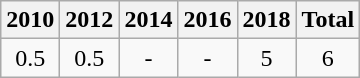<table class="wikitable" style="text-align:center">
<tr>
<th>2010</th>
<th>2012</th>
<th>2014</th>
<th>2016</th>
<th>2018</th>
<th>Total</th>
</tr>
<tr>
<td>0.5</td>
<td>0.5</td>
<td>-</td>
<td>-</td>
<td>5</td>
<td>6</td>
</tr>
</table>
